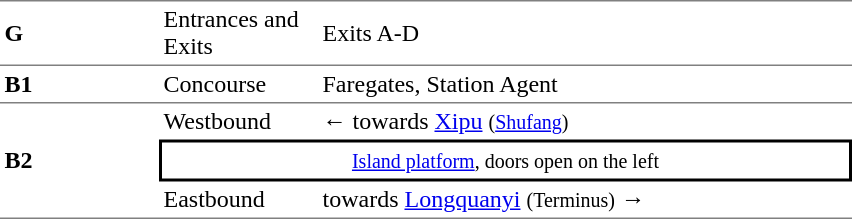<table cellspacing=0 cellpadding=3>
<tr>
<td style="border-top:solid 1px gray;border-bottom:solid 1px gray;" width=100><strong>G</strong></td>
<td style="border-top:solid 1px gray;border-bottom:solid 1px gray;" width=100>Entrances and Exits</td>
<td style="border-top:solid 1px gray;border-bottom:solid 1px gray;" width=350>Exits A-D</td>
</tr>
<tr>
<td style="border-bottom:solid 1px gray;"><strong>B1</strong></td>
<td style="border-bottom:solid 1px gray;">Concourse</td>
<td style="border-bottom:solid 1px gray;">Faregates, Station Agent</td>
</tr>
<tr>
<td style="border-bottom:solid 1px gray;" rowspan=3><strong>B2</strong></td>
<td>Westbound</td>
<td>←  towards <a href='#'>Xipu</a> <small>(<a href='#'>Shufang</a>)</small></td>
</tr>
<tr>
<td style="border-right:solid 2px black;border-left:solid 2px black;border-top:solid 2px black;border-bottom:solid 2px black;text-align:center;" colspan=2><small><a href='#'>Island platform</a>, doors open on the left</small></td>
</tr>
<tr>
<td style="border-bottom:solid 1px gray;">Eastbound</td>
<td style="border-bottom:solid 1px gray;">  towards <a href='#'>Longquanyi</a> <small>(Terminus)</small> →</td>
</tr>
</table>
